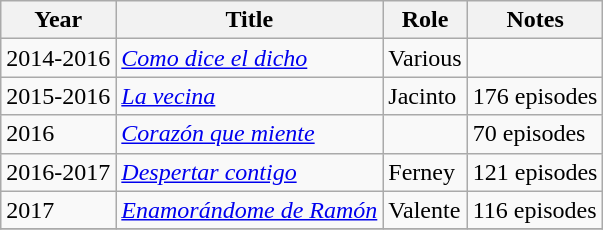<table class="wikitable sortable">
<tr>
<th>Year</th>
<th>Title</th>
<th>Role</th>
<th class="unsortable">Notes</th>
</tr>
<tr>
<td>2014-2016</td>
<td><em><a href='#'>Como dice el dicho</a></em></td>
<td>Various</td>
<td></td>
</tr>
<tr>
<td>2015-2016</td>
<td><em><a href='#'>La vecina</a></em></td>
<td>Jacinto</td>
<td>176 episodes</td>
</tr>
<tr>
<td>2016</td>
<td><em><a href='#'>Corazón que miente</a></em></td>
<td></td>
<td>70 episodes</td>
</tr>
<tr>
<td>2016-2017</td>
<td><em><a href='#'>Despertar contigo</a></em></td>
<td>Ferney</td>
<td>121 episodes</td>
</tr>
<tr>
<td>2017</td>
<td><em><a href='#'>Enamorándome de Ramón</a></em></td>
<td>Valente</td>
<td>116 episodes</td>
</tr>
<tr>
</tr>
</table>
